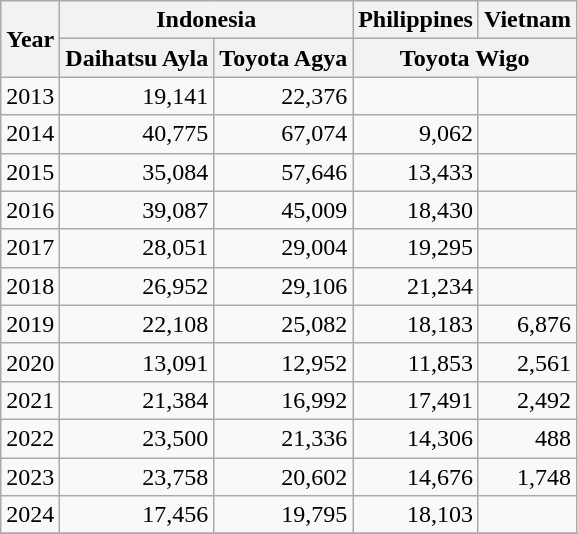<table class=wikitable style="text-align: right;">
<tr>
<th rowspan="2">Year</th>
<th colspan="2">Indonesia</th>
<th>Philippines</th>
<th>Vietnam</th>
</tr>
<tr>
<th>Daihatsu Ayla</th>
<th>Toyota Agya</th>
<th colspan="2">Toyota Wigo</th>
</tr>
<tr>
<td>2013</td>
<td>19,141</td>
<td>22,376</td>
<td></td>
<td></td>
</tr>
<tr>
<td>2014</td>
<td>40,775</td>
<td>67,074</td>
<td>9,062</td>
<td></td>
</tr>
<tr>
<td>2015</td>
<td>35,084</td>
<td>57,646</td>
<td>13,433</td>
<td></td>
</tr>
<tr>
<td>2016</td>
<td>39,087</td>
<td>45,009</td>
<td>18,430</td>
<td></td>
</tr>
<tr>
<td>2017</td>
<td>28,051</td>
<td>29,004</td>
<td>19,295</td>
<td></td>
</tr>
<tr>
<td>2018</td>
<td>26,952</td>
<td>29,106</td>
<td>21,234</td>
<td></td>
</tr>
<tr>
<td>2019</td>
<td>22,108</td>
<td>25,082</td>
<td>18,183</td>
<td>6,876</td>
</tr>
<tr>
<td>2020</td>
<td>13,091</td>
<td>12,952</td>
<td>11,853</td>
<td>2,561</td>
</tr>
<tr>
<td>2021</td>
<td>21,384</td>
<td>16,992</td>
<td>17,491</td>
<td>2,492</td>
</tr>
<tr>
<td>2022</td>
<td>23,500</td>
<td>21,336</td>
<td>14,306</td>
<td>488</td>
</tr>
<tr>
<td>2023</td>
<td>23,758</td>
<td>20,602</td>
<td>14,676</td>
<td>1,748</td>
</tr>
<tr>
<td>2024</td>
<td>17,456</td>
<td>19,795</td>
<td>18,103</td>
<td></td>
</tr>
<tr>
</tr>
</table>
